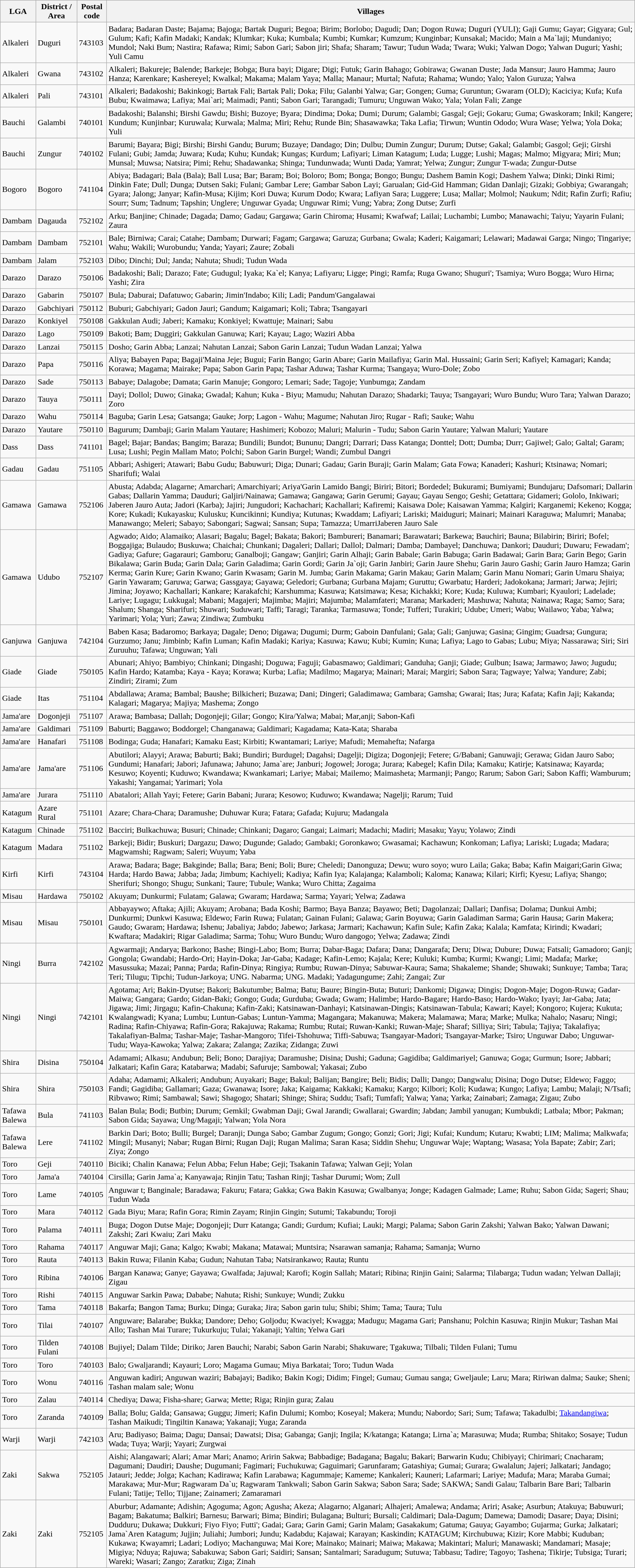<table class="wikitable sortable">
<tr>
<th>LGA</th>
<th>District / Area</th>
<th>Postal code</th>
<th>Villages</th>
</tr>
<tr>
<td>Alkaleri</td>
<td>Duguri</td>
<td>743103</td>
<td>Badara; Badaran Daste; Bajama; Bajoga; Bartak Duguri; Begoa; Birim; Borlobo; Dagudi; Dan; Dogon Ruwa; Duguri (YULI); Gaji Gumu; Gayar; Gigyara; Gul; Gulum; Kafi; Kafin Madaki; Kandak; Klumkar; Kuka; Kumbala; Kumbi; Kumkar; Kumzum; Kunginbar; Kunsakal; Macido; Main a Ma`laji; Mundaniyo; Mundol; Naki Bum; Nastira; Rafawa; Rimi; Sabon Gari; Sabon jiri; Shafa; Sharam; Tawur; Tudun Wada; Twara; Wuki; Yalwan Dogo; Yalwan Duguri; Yashi; Yuli Camu</td>
</tr>
<tr>
<td>Alkaleri</td>
<td>Gwana</td>
<td>743102</td>
<td>Alkaleri; Bakureje; Balende; Barkeje; Bobga; Bura bayi; Digare; Digi; Futuk; Garin Bahago; Gobirawa; Gwanan Duste; Jada Mansur; Jauro Hamma; Jauro Hanza; Karenkare; Kashereyel; Kwalkal; Makama; Malam Yaya; Malla; Manaur; Murtal; Nafuta; Rahama; Wundo; Yalo; Yalon Guruza; Yalwa</td>
</tr>
<tr>
<td>Alkaleri</td>
<td>Pali</td>
<td>743101</td>
<td>Alkaleri; Badakoshi; Bakinkogi; Bartak Fali; Bartak Pali; Doka; Filu; Galanbi Yalwa; Gar; Gongen; Guma; Guruntun; Gwaram (OLD); Kaciciya; Kufa; Kufa Bubu; Kwaimawa; Lafiya; Mai`ari; Maimadi; Panti; Sabon Gari; Tarangadi; Tumuru; Unguwan Wako; Yala; Yolan Fali; Zange</td>
</tr>
<tr>
<td>Bauchi</td>
<td>Galambi</td>
<td>740101</td>
<td>Badakoshi; Balanshi; Birshi Gawdu; Bishi; Buzoye; Byara; Dindima; Doka; Dumi; Durum; Galambi; Gasgal; Geji; Gokaru; Guma; Gwaskoram; Inkil; Kangere; Kundum; Kunjinbar; Kuruwala; Kurwala; Malma; Miri; Rehu; Runde Bin; Shasawawka; Taka Lafia; Tirwun; Wuntin Ododo; Wura Wase; Yelwa; Yola Doka; Yuli</td>
</tr>
<tr>
<td>Bauchi</td>
<td>Zungur</td>
<td>740102</td>
<td>Barumi; Bayara; Bigi; Birshi; Birshi Gandu; Burum; Buzaye; Dandago; Din; Dulbu; Dumin Zungur; Durum; Dutse; Gakal; Galambi; Gasgol; Geji; Girshi Fulani; Gubi; Jamda; Juwara; Kuda; Kuhu; Kundak; Kungas; Kurdum; Lafiyari; Liman Katagum; Luda; Lugge; Lushi; Magas; Malmo; Migyara; Miri; Mun; Munsal; Muwsa; Natsira; Pimi; Rehu; Shadawanka; Shinga; Tundunwada; Wunti Dada; Yamrat; Yelwa; Zungur; Zungur T-wada; Zungur-Dutse</td>
</tr>
<tr>
<td>Bogoro</td>
<td>Bogoro</td>
<td>741104</td>
<td>Abiya; Badagari; Bala (Bala); Ball Lusa; Bar; Baram; Boi; Boloro; Bom; Bonga; Bongo; Bungu; Dashem Bamin Kogi; Dashem Yalwa; Dinki; Dinki Rimi; Dinkin Fate; Dull; Dunga; Dutsen Saki; Fulani; Gambar Lere; Gambar Sabon Layi; Garualan; Gid-Gid Hamman; Gidan Danlaji; Gizaki; Gobbiya; Gwarangah; Gyara; Jalong; Janyar; Kafin-Musa; Kijim; Kori Duwa; Kurum Dodo; Kwara; Lafiyan Sara; Luggere; Lusa; Mallar; Molmol; Naukum; Ndit; Rafin Zurfi; Rafiu; Sourr; Sum; Tadnum; Tapshin; Unglere; Unguwar Gyada; Unguwar Rimi; Vung; Yabra; Zong Dutse; Zurfi</td>
</tr>
<tr>
<td>Dambam</td>
<td>Dagauda</td>
<td>752102</td>
<td>Arku; Banjine; Chinade; Dagada; Damo; Gadau; Gargawa; Garin Chiroma; Husami; Kwafwaf; Lailai; Luchambi; Lumbo; Manawachi; Taiyu; Yayarin Fulani; Zaura</td>
</tr>
<tr>
<td>Dambam</td>
<td>Dambam</td>
<td>752101</td>
<td>Bale; Birniwa; Carai; Catahe; Dambam; Durwari; Fagam; Gargawa; Garuza; Gurbana; Gwala; Kaderi; Kaigamari; Lelawari; Madawai Garga; Ningo; Tingariye; Wahu; Wakili; Wurobundu; Yanda; Yayari; Zaure; Zobali</td>
</tr>
<tr>
<td>Dambam</td>
<td>Jalam</td>
<td>752103</td>
<td>Dibo; Dinchi; Dul; Janda; Nahuta; Shudi; Tudun Wada</td>
</tr>
<tr>
<td>Darazo</td>
<td>Darazo</td>
<td>750106</td>
<td>Badakoshi; Bali; Darazo; Fate; Gudugul; Iyaka; Ka`el; Kanya; Lafiyaru; Ligge; Pingi; Ramfa; Ruga Gwano; Shuguri'; Tsamiya; Wuro Bogga; Wuro Hirna; Yashi; Zira</td>
</tr>
<tr>
<td>Darazo</td>
<td>Gabarin</td>
<td>750107</td>
<td>Bula; Daburai; Dafatuwo; Gabarin; Jimin'Indabo; Kili; Ladi; Pandum'Gangalawai</td>
</tr>
<tr>
<td>Darazo</td>
<td>Gabchiyari</td>
<td>750112</td>
<td>Buburi; Gabchiyari; Gadon Jauri; Gandum; Kaigamari; Koli; Tabra; Tsangayari</td>
</tr>
<tr>
<td>Darazo</td>
<td>Konkiyel</td>
<td>750108</td>
<td>Gakkulan Audi; Jaberi; Kamaku; Konkiyel; Kwattuje; Mainari; Sabu</td>
</tr>
<tr>
<td>Darazo</td>
<td>Lago</td>
<td>750109</td>
<td>Bakoti; Bam; Duggiri; Gakkulan Ganuwa; Kari; Kayau; Lago; Waziri Abba</td>
</tr>
<tr>
<td>Darazo</td>
<td>Lanzai</td>
<td>750115</td>
<td>Dosho; Garin Abba; Lanzai; Nahutan Lanzai; Sabon Garin Lanzai; Tudun Wadan Lanzai; Yalwa</td>
</tr>
<tr>
<td>Darazo</td>
<td>Papa</td>
<td>750116</td>
<td>Aliya; Babayen Papa; Bagaji'Maina Jeje; Bugui; Farin Bango; Garin Abare; Garin Mailafiya; Garin Mal. Hussaini; Garin Seri; Kafiyel; Kamagari; Kanda; Korawa; Magama; Mairake; Papa; Sabon Garin Papa; Tashar Aduwa; Tashar Kurma; Tsangaya; Wuro-Dole; Zobo</td>
</tr>
<tr>
<td>Darazo</td>
<td>Sade</td>
<td>750113</td>
<td>Babaye; Dalagobe; Damata; Garin Manuje; Gongoro; Lemari; Sade; Tagoje; Yunbumga; Zandam</td>
</tr>
<tr>
<td>Darazo</td>
<td>Tauya</td>
<td>750111</td>
<td>Dayi; Dollol; Duwo; Ginaka; Gwadal; Kahun; Kuka - Biyu; Mamudu; Nahutan Darazo; Shadarki; Tauya; Tsangayari; Wuro Bundu; Wuro Tara; Yalwan Darazo; Zoro</td>
</tr>
<tr>
<td>Darazo</td>
<td>Wahu</td>
<td>750114</td>
<td>Baguba; Garin Lesa; Gatsanga; Gauke; Jorp; Lagon - Wahu; Magume; Nahutan Jiro; Rugar - Rafi; Sauke; Wahu</td>
</tr>
<tr>
<td>Darazo</td>
<td>Yautare</td>
<td>750110</td>
<td>Bagurum; Dambaji; Garin Malam Yautare; Hashimeri; Kobozo; Maluri; Malurin - Tudu; Sabon Garin Yautare; Yalwan Maluri; Yautare</td>
</tr>
<tr>
<td>Dass</td>
<td>Dass</td>
<td>741101</td>
<td>Bagel; Bajar; Bandas; Bangim; Baraza; Bundili; Bundot; Bununu; Dangri; Darrari; Dass Katanga; Donttel; Dott; Dumba; Durr; Gajiwel; Galo; Galtal; Garam; Lusa; Lushi; Pegin Mallam Mato; Polchi; Sabon Garin Burgel; Wandi; Zumbul Dangri</td>
</tr>
<tr>
<td>Gadau</td>
<td>Gadau</td>
<td>751105</td>
<td>Abbari; Ashigeri; Atawari; Babu Gudu; Babuwuri; Diga; Dunari; Gadau; Garin Buraji; Garin Malam; Gata Fowa; Kanaderi; Kashuri; Ktsinawa; Nomari; Sharifufi; Walai</td>
</tr>
<tr>
<td>Gamawa</td>
<td>Gamawa</td>
<td>752106</td>
<td Abusta; Adabda; Alagarne; Amarchari; Amarchiyari; Ariya'Garin Lamido Bangi; Biriri; Bitori; Bordedel; Bukurami; Bumiyami; Bundujaru; Dafsomari; Dallarin Gabas; Dallarin Yamma; Dauduri; Galjiri/Nainawa; Gamawa; Gangawa; Garin Gerumi; Gayau; Gayau Sengo; Geshi; Getattara; Gidameri; Inkiwari; Jaberen Jauro Auta; Jadori (Karba); Jajiri; Jungudori; Kachachari; Kachallari; Kafiremi; Kaisawa Dole; Kaisawan Yamma; Kalgiri; Karganemi; Kekeno; Kogga; Kore; Kukadi; Kukayasku; Kulusku; Kuncikinni; Kundiya; Kutunas; Kwaddam; Lafiyari; Lariski; Maiduguri; Mainari; Mainari Karaguwa; Malumri; Manaba; Manawango; Meleri; Sabayo; Sabongari; Sagwai; Sansan; Supa; Tamazza; UmarriJaberen Jauro>Abusta; Adabda; Alagarne; Amarchari; Amarchiyari; Ariya'Garin Lamido Bangi; Biriri; Bitori; Bordedel; Bukurami; Bumiyami; Bundujaru; Dafsomari; Dallarin Gabas; Dallarin Yamma; Dauduri; Galjiri/Nainawa; Gamawa; Gangawa; Garin Gerumi; Gayau; Gayau Sengo; Geshi; Getattara; Gidameri; Gololo, Inkiwari; Jaberen Jauro Auta; Jadori (Karba); Jajiri; Jungudori; Kachachari; Kachallari; Kafiremi; Kaisawa Dole; Kaisawan Yamma; Kalgiri; Karganemi; Kekeno; Kogga; Kore; Kukadi; Kukayasku; Kulusku; Kuncikinni; Kundiya; Kutunas; Kwaddam; Lafiyari; Lariski; Maiduguri; Mainari; Mainari Karaguwa; Malumri; Manaba; Manawango; Meleri; Sabayo; Sabongari; Sagwai; Sansan; Supa; Tamazza; UmarriJaberen Jauro Sale</td>
</tr>
<tr>
<td>Gamawa</td>
<td>Udubo</td>
<td>752107</td>
<td>Agwado; Aido; Alamaiko; Alasari; Bagalu; Bagel; Bakata; Bakori; Bambureri; Banamari; Barawatari; Barkewa; Bauchiri; Bauna; Bilabirin; Biriri; Bofel; Boggajiga; Bulaudo; Buskuwa; Chaichai; Chunkani; Dagaleri; Dallari; Dallol; Dalmari; Damba; Dambayel; Danchuwa; Dankori; Dauduri; Duwaru; Fewadam'; Gadiya; Gafure; Gagarauri; Gamboru; Ganalboji; Gangaw; Ganjiri; Garin Alhaji; Garin Babale; Garin Babuga; Garin Badawai; Garin Bara; Garin Bego; Garin Bikalawa; Garin Buda; Garin Dala; Garin Galadima; Garin Gordi; Garin Ja`oji; Garin Janbiri; Garin Jaure Shehu; Garin Jauro Gashi; Garin Jauro Hamza; Garin Kerma; Garin Kure; Garin Kwano; Garin Kwasam; Garin M. Jumba; Garin Makama; Garin Makau; Garin Malam; Garin Manu Nomari; Garin Umaru Shaiya; Garin Yawaram; Garuwa; Garwa; Gassgaya; Gayawa; Geledori; Gurbana; Gurbana Majam; Guruttu; Gwarbatu; Harderi; Jadokokana; Jarmari; Jarwa; Jejiri; Jimina; Joyawo; Kachallari; Kankare; Karakafchi; Karshumma; Kasuwa; Katsimawa; Kesa; Kichakki; Kore; Kuda; Kuluwa; Kumbari; Kyaulori; Ladelade; Lariye; Lugagu; Lukkugal; Mabani; Magajeri; Majimba; Majiri; Majumba; Malamfateri; Marana; Markaderi; Mashuwa; Nahuta; Nainawa; Raga; Samo; Sara; Shalum; Shanga; Sharifuri; Shuwari; Suduwari; Taffi; Taragi; Taranka; Tarmasuwa; Tonde; Tufferi; Turakiri; Udube; Umeri; Wabu; Wailawo; Yaba; Yalwa; Yarimari; Yola; Yuri; Zawa; Zindiwa; Zumbuku</td>
</tr>
<tr>
<td>Ganjuwa</td>
<td>Ganjuwa</td>
<td>742104</td>
<td>Baben Kasa; Badaromo; Barkaya; Dagale; Deno; Digawa; Dugumi; Durm; Gaboin Danfulani; Gala; Gali; Ganjuwa; Gasina; Gingim; Guadrsa; Gungura; Gurzumo; Janu; Jimbinb; Kafin Luman; Kafin Madaki; Kariya; Kasuwa; Kawu; Kubi; Kumin; Kuna; Lafiya; Lago to Gabas; Lubu; Miya; Nassarawa; Siri; Siri Zuruuhu; Tafawa; Unguwan; Yali</td>
</tr>
<tr>
<td>Giade</td>
<td>Giade</td>
<td>750105</td>
<td>Abunari; Ahiyo; Bambiyo; Chinkani; Dingashi; Doguwa; Faguji; Gabasmawo; Galdimari; Ganduha; Ganji; Giade; Gulbun; Isawa; Jarmawo; Jawo; Jugudu; Kafin Hardo; Katamba; Kaya - Kaya; Korawa; Kurba; Lafia; Madilmo; Magarya; Mainari; Marai; Margiri; Sabon Sara; Tagwaye; Yalwa; Yandure; Zabi; Zindiri; Zirami; Zum</td>
</tr>
<tr>
<td>Giade</td>
<td>Itas</td>
<td>751104</td>
<td>Abdallawa; Arama; Bambal; Baushe; Bilkicheri; Buzawa; Dani; Dingeri; Galadimawa; Gambara; Gamsha; Gwarai; Itas; Jura; Kafata; Kafin Jaji; Kakanda; Kalagari; Magarya; Majiya; Mashema; Zongo</td>
</tr>
<tr>
<td>Jama'are</td>
<td>Dogonjeji</td>
<td>751107</td>
<td>Arawa; Bambasa; Dallah; Dogonjeji; Gilar; Gongo; Kira/Yalwa; Mabai; Mar,anji; Sabon-Kafi</td>
</tr>
<tr>
<td>Jama'are</td>
<td>Galdimari</td>
<td>751109</td>
<td>Baburti; Baggawo; Boddorgel; Changanawa; Galdimari; Kagadama; Kata-Kata; Sharaba</td>
</tr>
<tr>
<td>Jama'are</td>
<td>Hanafari</td>
<td>751108</td>
<td>Bodinga; Guda; Hanafari; Kamaku East; Kirbiti; Kwantamari; Lariye; Mafudi; Memahefta; Nafarga</td>
</tr>
<tr>
<td>Jama'are</td>
<td>Jama'are</td>
<td>751106</td>
<td>Abutilori; Alayyi; Arawa; Baburti; Baki; Bundiri; Burdugel; Dagahsi; Dagelji; Digiza; Dogonjeji; Fetere; G/Babani; Ganuwaji; Gerawa; Gidan Jauro Sabo; Gundumi; Hanafari; Jabori; Jafunawa; Jahuno; Jama`are; Janburi; Jogowel; Joroga; Jurara; Kabegel; Kafin Dila; Kamaku; Katirje; Katsinawa; Kayarda; Kesuwo; Koyenti; Kuduwo; Kwandawa; Kwankamari; Lariye; Mabai; Mailemo; Maimasheta; Marmanji; Pango; Rarum; Sabon Gari; Sabon Kaffi; Wamburum; Yakashi; Yangamai; Yarimari; Yola</td>
</tr>
<tr>
<td>Jama'are</td>
<td>Jurara</td>
<td>751110</td>
<td>Abatalori; Allah Yayi; Fetere; Garin Babani; Jurara; Kesowo; Kuduwo; Kwandawa; Nagelji; Rarum; Tuid</td>
</tr>
<tr>
<td>Katagum</td>
<td>Azare Rural</td>
<td>751101</td>
<td>Azare; Chara-Chara; Daramushe; Duhuwar Kura; Fatara; Gafada; Kujuru; Madangala</td>
</tr>
<tr>
<td>Katagum</td>
<td>Chinade</td>
<td>751102</td>
<td>Bacciri; Bulkachuwa; Busuri; Chinade; Chinkani; Dagaro; Gangai; Laimari; Madachi; Madiri; Masaku; Yayu; Yolawo; Zindi</td>
</tr>
<tr>
<td>Katagum</td>
<td>Madara</td>
<td>751102</td>
<td>Barkeji; Bidir; Buskuri; Dargazu; Dawo; Dugunde; Galado; Gambaki; Goronkawo; Gwasamai; Kachawun; Konkoman; Lafiya; Lariski; Lugada; Madara; Magwamshi; Ragwam; Saleri; Wuyum; Yaba</td>
</tr>
<tr>
<td>Kirfi</td>
<td>Kirfi</td>
<td>743104</td>
<td>Arawa; Badara; Bage; Bakginde; Balla; Bara; Beni; Boli; Bure; Cheledi; Danonguza; Dewu; wuro soyo; wuro Laila; Gaka; Baba; Kafin Maigari;Garin Giwa; Harda; Hardo Bawa; Jabba; Jada; Jimbum; Kachiyeli; Kadiya; Kafin Iya; Kalajanga; Kalamboli; Kaloma; Kanawa; Kilari; Kirfi; Kyesu; Lafiya; Shango; Sherifuri; Shongo; Shugu; Sunkani; Taure; Tubule; Wanka; Wuro Chitta; Zagaima</td>
</tr>
<tr>
<td>Misau</td>
<td>Hardawa</td>
<td>750102</td>
<td>Akuyam; Dunkurmi; Fulatam; Galawa; Gwaram; Hardawa; Sarma; Yayari; Yelwa; Zadawa</td>
</tr>
<tr>
<td>Misau</td>
<td>Misau</td>
<td>750101</td>
<td>Abbayaywo; Aftaka; Ajili; Akuyam; Arobana; Bada Koshi; Barmo; Baya Banza; Bayawo; Beti; Dagolanzai; Dallari; Danfisa; Dolama; Dunkui Ambi; Dunkurmi; Dunkwi Kasuwa; Eldewo; Farin Ruwa; Fulatan; Gainan Fulani; Galawa; Garin Boyuwa; Garin Galadiman Sarma; Garin Hausa; Garin Makera; Gaudo; Gwaram; Hardawa; Ishenu; Jabaliya; Jabdo; Jabewo; Jarkasa; Jarmari; Kachawun; Kafin Sule; Kafin Zaka; Kalala; Kamfata; Kirindi; Kwadari; Kwaftara; Madakiri; Rigar Galadima; Sarma; Tohu; Wuro Bundu; Wuro dangogo; Yelwa; Zadawa; Zindi</td>
</tr>
<tr>
<td>Ningi</td>
<td>Burra</td>
<td>742102</td>
<td>Agwarmaji; Andarya; Barkono; Bashe; Bingi-Labo; Bom; Burra; Dabar-Baga; Dafara; Dana; Dangarafa; Deru; Diwa; Dubure; Duwa; Fatsali; Gamadoro; Ganji; Gongola; Gwandabi; Hardo-Ori; Hayin-Doka; Jar-Gaba; Kadage; Kafin-Lemo; Kajala; Kere; Kuluki; Kumba; Kurmi; Kwangi; Limi; Madafa; Marke; Masussuka; Mazai; Panna; Parda; Rafin-Dinya; Ringiya; Rumbu; Ruwan-Dinya; Sabuwar-Kaura; Sama; Shakaleme; Shande; Shuwaki; Sunkuye; Tamba; Tara; Teri; Tilugu; Tipchi; Tudun-Jarkoya; UNG. Nabarma; UNG. Madaki; Yadagungume; Zahi; Zangai; Zur</td>
</tr>
<tr>
<td>Ningi</td>
<td>Ningi</td>
<td>742101</td>
<td>Agotama; Ari; Bakin-Dyutse; Bakori; Bakutumbe; Balma; Batu; Baure; Bingin-Buta; Buturi; Dankomi; Digawa; Dingis; Dogon-Maje; Dogon-Ruwa; Gadar-Maiwa; Gangara; Gardo; Gidan-Baki; Gongo; Guda; Gurduba; Gwada; Gwam; Halimbe; Hardo-Bagare; Hardo-Baso; Hardo-Wako; Iyayi; Jar-Gaba; Jata; Jigawa; Jimi; Jirgagu; Kafin-Chakuna; Kafin-Zaki; Katsinawan-Danhayi; Katsinawan-Dingis; Katsinawan-Tabula; Kawari; Kayel; Kongoro; Kujera; Kukuta; Kwalangwadi; Kyana; Lumbu; Luntun-Gabas; Luntun-Yamma; Magangara; Makanuwa; Makera; Malamawa; Mara; Marke; Mulka; Nahalo; Nasaru; Ningi; Radina; Rafin-Chiyawa; Rafin-Gora; Rakajuwa; Rakama; Rumbu; Rutai; Ruwan-Kanki; Ruwan-Maje; Sharaf; Silliya; Siri; Tabula; Tajiya; Takalafiya; Takalafiyan-Balma; Tashar-Maje; Tashar-Mangoro; Tifei-Tshohuwa; Tiffi-Sabuwa; Tsangayar-Madori; Tsangayar-Marke; Tsiro; Unguwar Dabo; Unguwar-Tudu; Waya-Kawoka; Yalwa; Zakara; Zalanga; Zazika; Zidanga; Zuwi</td>
</tr>
<tr>
<td>Shira</td>
<td>Disina</td>
<td>750104</td>
<td>Adamami; Alkasu; Andubun; Beli; Bono; Darajiya; Daramushe; Disina; Dushi; Gaduna; Gagidiba; Galdimariyel; Ganuwa; Goga; Gurmun; Isore; Jabbari; Jalkatari; Kafin Gara; Katabarwa; Madabi; Safuruje; Sambowal; Yakasai; Zubo</td>
</tr>
<tr>
<td>Shira</td>
<td>Shira</td>
<td>750103</td>
<td>Adaha; Adamami; Alkaleri; Andubun; Auyakari; Bage; Bakul; Balijan; Bangire; Beli; Bidis; Dalli; Dango; Dangwalu; Disina; Dogo Dutse; Eldewo; Faggo; Fandi; Gagidiba; Gallamari; Gaza; Gwanawa; Isore; Jaka; Kaigama; Kakkaki; Kamaku; Kargo; Kilbori; Koli; Kudawa; Kungo; Lafiya; Lambu; Malaji; N/Tsafi; Ribvawo; Rimi; Sambawal; Sawi; Shagogo; Shatari; Shinge; Shira; Suddu; Tsafi; Tumfafi; Yalwa; Yana; Yarka; Zainabari; Zamaga; Zigau; Zubo</td>
</tr>
<tr>
<td>Tafawa Balewa</td>
<td>Bula</td>
<td>741103</td>
<td>Balan Bula; Bodi; Butbin; Durum; Gemkil; Gwabman Daji; Gwal Jarandi; Gwallarai; Gwardin; Jabdan; Jambil yanugan; Kumbukdi; Latbala; Mbor; Pakman; Sabon Gida; Sayawa; Ung/Magaji; Yalwan; Yola Nora</td>
</tr>
<tr>
<td>Tafawa Balewa</td>
<td>Lere</td>
<td>741102</td>
<td>Barkin Dari; Boto; Bulli; Burgel; Daranji; Dunga Sabo; Gambar Zugum; Gongo; Gonzi; Gori; Jigi; Kufai; Kundum; Kutaru; Kwabti; LIM; Malima; Malkwafa; Mingil; Musanyi; Nabar; Rugan Birni; Rugan Daji; Rugan Malima; Saran Kasa; Siddin Shehu; Unguwar Waje; Waptang; Wasasa; Yola Bapate; Zabir; Zari; Ziya; Zongo</td>
</tr>
<tr>
<td>Toro</td>
<td>Geji</td>
<td>740110</td>
<td>Biciki; Chalin Kanawa; Felun Abba; Felun Habe; Geji; Tsakanin Tafawa; Yalwan Geji; Yolan</td>
</tr>
<tr>
<td>Toro</td>
<td>Jama'a</td>
<td>740104</td>
<td>Cirsilla; Garin Jama`a; Kanyawaja; Rinjin Tatu; Tashan Rinji; Tashar Durumi; Wom; Zull</td>
</tr>
<tr>
<td>Toro</td>
<td>Lame</td>
<td>740105</td>
<td>Anguwar t; Banginale; Baradawa; Fakuru; Fatara; Gakka; Gwa Bakin Kasuwa; Gwalbanya; Jonge; Kadagen Galmade; Lame; Ruhu; Sabon Gida; Sageri; Shau; Tudun Wada</td>
</tr>
<tr>
<td>Toro</td>
<td>Mara</td>
<td>740112</td>
<td>Gada Biyu; Mara; Rafin Gora; Rimin Zayam; Rinjin Gingin; Sutumi; Takabundu; Toroji</td>
</tr>
<tr>
<td>Toro</td>
<td>Palama</td>
<td>740111</td>
<td>Buga; Dogon Dutse Maje; Dogonjeji; Durr Katanga; Gandi; Gurdum; Kufiai; Lauki; Margi; Palama; Sabon Garin Zakshi; Yalwan Bako; Yalwan Dawani; Zakshi; Zari Kwaiu; Zari Maku</td>
</tr>
<tr>
<td>Toro</td>
<td>Rahama</td>
<td>740117</td>
<td>Anguwar Maji; Gana; Kalgo; Kwabi; Makana; Matawai; Muntsira; Nsarawan samanja; Rahama; Samanja; Wurno</td>
</tr>
<tr>
<td>Toro</td>
<td>Rauta</td>
<td>740113</td>
<td>Bakin Ruwa; Filanin Kaba; Gudun; Nahutan Taba; Natsirankawo; Rauta; Runtu</td>
</tr>
<tr>
<td>Toro</td>
<td>Ribina</td>
<td>740106</td>
<td>Bargan Kanawa; Ganye; Gayawa; Gwalfada; Jajuwal; Karofi; Kogin Sallah; Matari; Ribina; Rinjin Gaini; Salarma; Tilabarga; Tudun wadan; Yelwan Dallaji; Zigau</td>
</tr>
<tr>
<td>Toro</td>
<td>Rishi</td>
<td>740115</td>
<td>Anguwar Sarkin Pawa; Dababe; Nahuta; Rishi; Sunkuye; Wundi; Zukku</td>
</tr>
<tr>
<td>Toro</td>
<td>Tama</td>
<td>740118</td>
<td>Bakarfa; Bangon Tama; Burku; Dinga; Guraka; Jira; Sabon garin tulu; Shibi; Shim; Tama; Taura; Tulu</td>
</tr>
<tr>
<td>Toro</td>
<td>Tilai</td>
<td>740107</td>
<td>Anguware; Balarabe; Bukka; Dandore; Deho; Goljodu; Kwaciyel; Kwagga; Madugu; Magama Gari; Panshanu; Polchin Kasuwa; Rinjin Mukur; Tashan Mai Allo; Tashan Mai Turare; Tukurkuju; Tulai; Yakanaji; Yaltin; Yelwa Gari</td>
</tr>
<tr>
<td>Toro</td>
<td>Tilden Fulani</td>
<td>740108</td>
<td>Bujiyel; Dalam Tilde; Diriko; Jaren Bauchi; Narabi; Sabon Garin Narabi; Shakuware; Tgakuwa; Tilbali; Tilden Fulani; Tumu</td>
</tr>
<tr>
<td>Toro</td>
<td>Toro</td>
<td>740103</td>
<td>Balo; Gwaljarandi; Kayauri; Loro; Magama Gumau; Miya Barkatai; Toro; Tudun Wada</td>
</tr>
<tr>
<td>Toro</td>
<td>Wonu</td>
<td>740116</td>
<td>Anguwan kadiri; Anguwan waziri; Babajayi; Badiko; Bakin Kogi; Didim; Fingel; Gumau; Gumau sanga; Gweljaule; Laru; Mara; Ririwan dalma; Sauke; Sheni; Tashan malam sale; Wonu</td>
</tr>
<tr>
<td>Toro</td>
<td>Zalau</td>
<td>740114</td>
<td>Chediya; Dawa; Fisha-share; Garwa; Mette; Riga; Rinjin gura; Zalau</td>
</tr>
<tr>
<td>Toro</td>
<td>Zaranda</td>
<td>740109</td>
<td>Balla; Bolu; Galda; Gansawa; Guggu; Jimeri; Kafin Dulumi; Kombo; Koseyal; Makera; Mundu; Nabordo; Sari; Sum; Tafawa; Takadulbi; <a href='#'>Takandangiwa</a>; Tashan Maikudi; Tingiltin Kanawa; Yakanaji; Yuga; Zaranda</td>
</tr>
<tr>
<td>Warji</td>
<td>Warji</td>
<td>742103</td>
<td>Aru; Badiyaso; Baima; Dagu; Dansai; Dawatsi; Disa; Gabanga; Ganji; Ingila; K/katanga; Katanga; Lirna`a; Marasuwa; Muda; Rumba; Shitako; Sosaye; Tudun Wada; Tuya; Warji; Yayari; Zurgwai</td>
</tr>
<tr>
<td>Zaki</td>
<td>Sakwa</td>
<td>752105</td>
<td>Aishi; Alangawari; Alari; Amar Mari; Anamo; Aririn Sakwa; Babbadige; Badagana; Bagalu; Bakari; Barwarin Kudu; Chibiyayi; Chirimari; Cnacharam; Dagumani; Daudiri; Daushe; Dugumani; Fagimari; Fuchukuwa; Gaguimari; Garunfaram; Gatashiya; Gumai; Gurara; Gwalalun; Jajeri; Jalkatari; Jandago; Jatauri; Jedde; Jolga; Kachan; Kadirawa; Kafin Larabawa; Kagummaje; Kameme; Kankaleri; Kauneri; Lafarmari; Lariye; Madufa; Mara; Maraba Gumai; Marakawa; Mur-Mur; Ragwaram Da`u; Ragwaram Tankwali; Sabon Garin Sakwa; Sabon Sara; Sade; SAKWA; Sandi Galau; Talbarin Bare Bari; Talbarin Fulani; Tatije; Tello; Tijjane; Zainameri; Zamaramari</td>
</tr>
<tr>
<td>Zaki</td>
<td>Zaki</td>
<td>752105</td>
<td>Aburbur; Adamante; Adishin; Agoguma; Agon; Agusha; Akeza; Alagarno; Alganari; Alhajeri; Amalewa; Andama; Ariri; Asake; Asurbun; Atakuya; Babuwuri; Bagam; Bakatuma; Balkiri; Barnesu; Barwari; Bima; Bindiri; Bulagana; Bulturi; Bursali; Caldimari; Dala-Dagum; Damewa; Damodi; Dasare; Daya; Disini; Dudduru; Dukawa; Dukkuri; Fiyo Fiyo; Futti'; Gadai; Gara; Garin Gami; Garin Malam; Gasakakum; Gatuma; Gauya; Gayambo; Gujarma; Gurka; Jalkatari; Jama`Aren Katagum; Jujjin; Juliahi; Jumbori; Jundu; Kadabdu; Kajawai; Karayan; Kaskindin; KATAGUM; Kirchubuwa; Kizir; Kore Mabbi; Kuduban; Kukawa; Kwayamri; Ladari; Lodiyo; Machanguwa; Mai Kore; Mainako; Mainari; Maiwa; Makawa; Makintari; Maluri; Manawaski; Mandamari; Masaje; Migiya; Nduya; Rajuwa; Sabakuwa; Sabon Gari; Saidiri; Sansan; Santalmari; Saradugum; Sutuwa; Tabbasu; Tadire; Tagoyo; Tashena; Tikirje; Tubsiga; Turari; Wareki; Wasari; Zango; Zaratku; Ziga; Zinah</td>
</tr>
</table>
